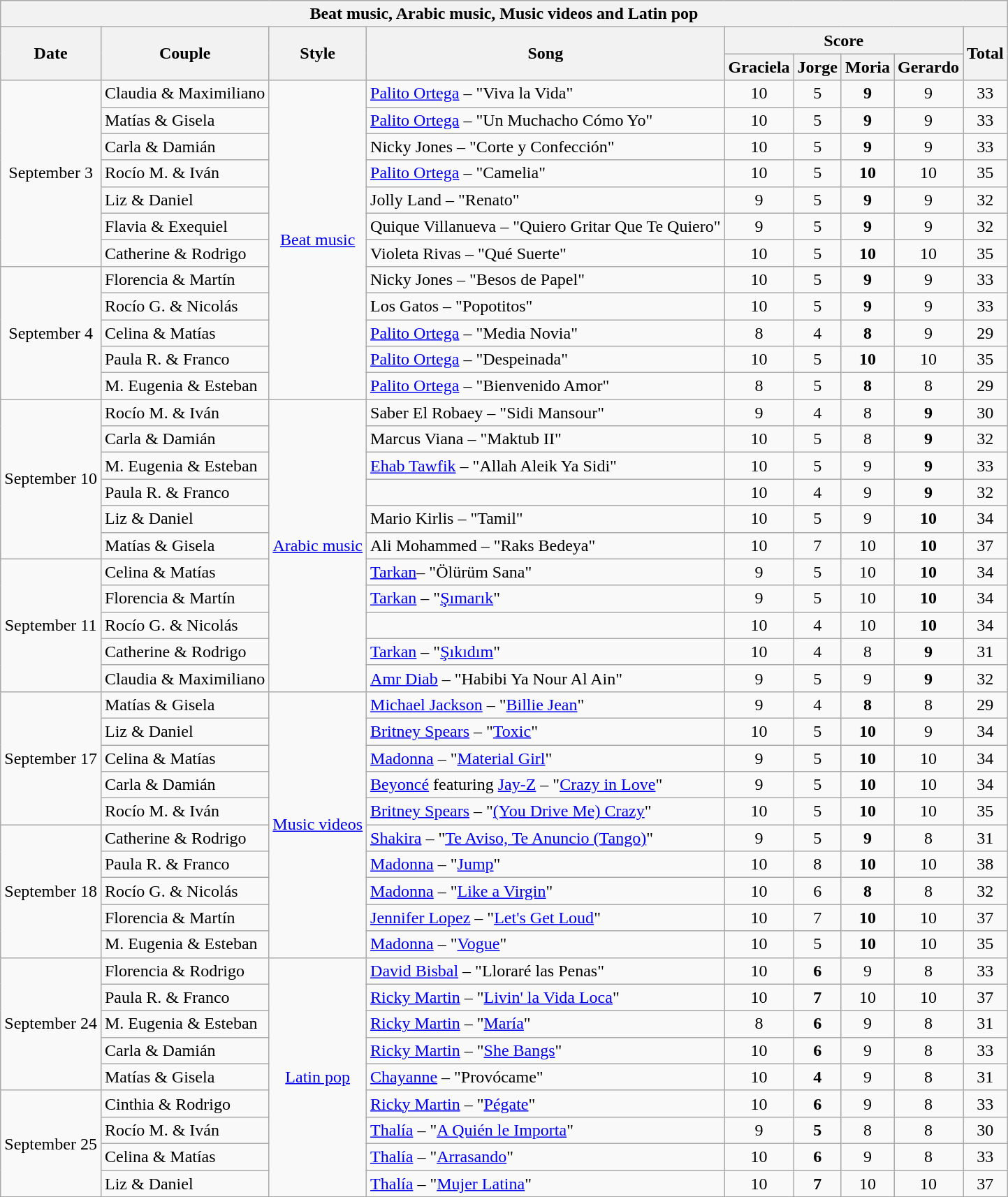<table class="wikitable collapsible collapsed">
<tr>
<th colspan="10" style="text-align:center;"><strong>Beat music, Arabic music, Music videos and Latin pop</strong></th>
</tr>
<tr>
<th rowspan="2">Date</th>
<th rowspan="2">Couple</th>
<th rowspan="2">Style</th>
<th rowspan="2">Song</th>
<th colspan="4">Score</th>
<th rowspan="2">Total</th>
</tr>
<tr>
<th>Graciela</th>
<th>Jorge</th>
<th>Moria</th>
<th>Gerardo</th>
</tr>
<tr>
<td rowspan="7" style="text-align:center;">September 3</td>
<td>Claudia & Maximiliano</td>
<td rowspan="12" style="text-align:center;"><a href='#'>Beat music</a></td>
<td><a href='#'>Palito Ortega</a> – "Viva la Vida"</td>
<td style="text-align:center;">10</td>
<td style="text-align:center;">5</td>
<td style="text-align:center;"><strong>9</strong></td>
<td style="text-align:center;">9</td>
<td style="text-align:center;">33</td>
</tr>
<tr>
<td>Matías & Gisela</td>
<td><a href='#'>Palito Ortega</a> – "Un Muchacho Cómo Yo"</td>
<td style="text-align:center;">10</td>
<td style="text-align:center;">5</td>
<td style="text-align:center;"><strong>9</strong></td>
<td style="text-align:center;">9</td>
<td style="text-align:center;">33</td>
</tr>
<tr>
<td>Carla & Damián</td>
<td>Nicky Jones – "Corte y Confección"</td>
<td style="text-align:center;">10</td>
<td style="text-align:center;">5</td>
<td style="text-align:center;"><strong>9</strong></td>
<td style="text-align:center;">9</td>
<td style="text-align:center;">33</td>
</tr>
<tr>
<td>Rocío M. & Iván</td>
<td><a href='#'>Palito Ortega</a> – "Camelia"</td>
<td style="text-align:center;">10</td>
<td style="text-align:center;">5</td>
<td style="text-align:center;"><strong>10</strong></td>
<td style="text-align:center;">10</td>
<td style="text-align:center;">35</td>
</tr>
<tr>
<td>Liz & Daniel</td>
<td>Jolly Land – "Renato"</td>
<td style="text-align:center;">9</td>
<td style="text-align:center;">5</td>
<td style="text-align:center;"><strong>9</strong></td>
<td style="text-align:center;">9</td>
<td style="text-align:center;">32</td>
</tr>
<tr>
<td>Flavia & Exequiel</td>
<td>Quique Villanueva – "Quiero Gritar Que Te Quiero"</td>
<td style="text-align:center;">9</td>
<td style="text-align:center;">5</td>
<td style="text-align:center;"><strong>9</strong></td>
<td style="text-align:center;">9</td>
<td style="text-align:center;">32</td>
</tr>
<tr>
<td>Catherine & Rodrigo</td>
<td>Violeta Rivas – "Qué Suerte"</td>
<td style="text-align:center;">10</td>
<td style="text-align:center;">5</td>
<td style="text-align:center;"><strong>10</strong></td>
<td style="text-align:center;">10</td>
<td style="text-align:center;">35</td>
</tr>
<tr>
<td rowspan="5" style="text-align:center;">September 4</td>
<td>Florencia & Martín</td>
<td>Nicky Jones – "Besos de Papel"</td>
<td style="text-align:center;">10</td>
<td style="text-align:center;">5</td>
<td style="text-align:center;"><strong>9</strong></td>
<td style="text-align:center;">9</td>
<td style="text-align:center;">33</td>
</tr>
<tr>
<td>Rocío G. & Nicolás</td>
<td>Los Gatos – "Popotitos"</td>
<td style="text-align:center;">10</td>
<td style="text-align:center;">5</td>
<td style="text-align:center;"><strong>9</strong></td>
<td style="text-align:center;">9</td>
<td style="text-align:center;">33</td>
</tr>
<tr>
<td>Celina & Matías</td>
<td><a href='#'>Palito Ortega</a> – "Media Novia"</td>
<td style="text-align:center;">8</td>
<td style="text-align:center;">4</td>
<td style="text-align:center;"><strong>8</strong></td>
<td style="text-align:center;">9</td>
<td style="text-align:center;">29</td>
</tr>
<tr>
<td>Paula R. & Franco</td>
<td><a href='#'>Palito Ortega</a> – "Despeinada"</td>
<td style="text-align:center;">10</td>
<td style="text-align:center;">5</td>
<td style="text-align:center;"><strong>10</strong></td>
<td style="text-align:center;">10</td>
<td style="text-align:center;">35</td>
</tr>
<tr>
<td>M. Eugenia & Esteban</td>
<td><a href='#'>Palito Ortega</a> – "Bienvenido Amor"</td>
<td style="text-align:center;">8</td>
<td style="text-align:center;">5</td>
<td style="text-align:center;"><strong>8</strong></td>
<td style="text-align:center;">8</td>
<td style="text-align:center;">29</td>
</tr>
<tr>
<td rowspan="6" style="text-align:center;">September 10</td>
<td>Rocío M. & Iván</td>
<td rowspan="11" style="text-align:center;"><a href='#'>Arabic music</a></td>
<td>Saber El Robaey – "Sidi Mansour"</td>
<td style="text-align:center;">9</td>
<td style="text-align:center;">4</td>
<td style="text-align:center;">8</td>
<td style="text-align:center;"><strong>9</strong></td>
<td style="text-align:center;">30</td>
</tr>
<tr>
<td>Carla & Damián</td>
<td>Marcus Viana – "Maktub II"</td>
<td style="text-align:center;">10</td>
<td style="text-align:center;">5</td>
<td style="text-align:center;">8</td>
<td style="text-align:center;"><strong>9</strong></td>
<td style="text-align:center;">32</td>
</tr>
<tr>
<td>M. Eugenia & Esteban</td>
<td><a href='#'>Ehab Tawfik</a> – "Allah Aleik Ya Sidi"</td>
<td style="text-align:center;">10</td>
<td style="text-align:center;">5</td>
<td style="text-align:center;">9</td>
<td style="text-align:center;"><strong>9</strong></td>
<td style="text-align:center;">33</td>
</tr>
<tr>
<td>Paula R. & Franco</td>
<td></td>
<td style="text-align:center;">10</td>
<td style="text-align:center;">4</td>
<td style="text-align:center;">9</td>
<td style="text-align:center;"><strong>9</strong></td>
<td style="text-align:center;">32</td>
</tr>
<tr>
<td>Liz & Daniel</td>
<td>Mario Kirlis – "Tamil"</td>
<td style="text-align:center;">10</td>
<td style="text-align:center;">5</td>
<td style="text-align:center;">9</td>
<td style="text-align:center;"><strong>10</strong></td>
<td style="text-align:center;">34</td>
</tr>
<tr>
<td>Matías & Gisela</td>
<td>Ali Mohammed – "Raks Bedeya"</td>
<td style="text-align:center;">10</td>
<td style="text-align:center;">7</td>
<td style="text-align:center;">10</td>
<td style="text-align:center;"><strong>10</strong></td>
<td style="text-align:center;">37</td>
</tr>
<tr>
<td rowspan="5" style="text-align:center;">September 11</td>
<td>Celina & Matías</td>
<td><a href='#'>Tarkan</a>– "Ölürüm Sana"</td>
<td style="text-align:center;">9</td>
<td style="text-align:center;">5</td>
<td style="text-align:center;">10</td>
<td style="text-align:center;"><strong>10</strong></td>
<td style="text-align:center;">34</td>
</tr>
<tr>
<td>Florencia & Martín</td>
<td><a href='#'>Tarkan</a> – "<a href='#'>Şımarık</a>"</td>
<td style="text-align:center;">9</td>
<td style="text-align:center;">5</td>
<td style="text-align:center;">10</td>
<td style="text-align:center;"><strong>10</strong></td>
<td style="text-align:center;">34</td>
</tr>
<tr>
<td>Rocío G. & Nicolás</td>
<td></td>
<td style="text-align:center;">10</td>
<td style="text-align:center;">4</td>
<td style="text-align:center;">10</td>
<td style="text-align:center;"><strong>10</strong></td>
<td style="text-align:center;">34</td>
</tr>
<tr>
<td>Catherine & Rodrigo</td>
<td><a href='#'>Tarkan</a> – "<a href='#'>Şıkıdım</a>"</td>
<td style="text-align:center;">10</td>
<td style="text-align:center;">4</td>
<td style="text-align:center;">8</td>
<td style="text-align:center;"><strong>9</strong></td>
<td style="text-align:center;">31</td>
</tr>
<tr>
<td>Claudia & Maximiliano</td>
<td><a href='#'>Amr Diab</a> – "Habibi Ya Nour Al Ain"</td>
<td style="text-align:center;">9</td>
<td style="text-align:center;">5</td>
<td style="text-align:center;">9</td>
<td style="text-align:center;"><strong>9</strong></td>
<td style="text-align:center;">32</td>
</tr>
<tr>
<td rowspan="5" style="text-align:center;">September 17</td>
<td>Matías & Gisela</td>
<td rowspan="10" style="text-align:center;"><a href='#'>Music videos</a></td>
<td><a href='#'>Michael Jackson</a> – "<a href='#'>Billie Jean</a>"</td>
<td style="text-align:center;">9</td>
<td style="text-align:center;">4</td>
<td style="text-align:center;"><strong>8</strong></td>
<td style="text-align:center;">8</td>
<td style="text-align:center;">29</td>
</tr>
<tr>
<td>Liz & Daniel</td>
<td><a href='#'>Britney Spears</a> – "<a href='#'>Toxic</a>"</td>
<td style="text-align:center;">10</td>
<td style="text-align:center;">5</td>
<td style="text-align:center;"><strong>10</strong></td>
<td style="text-align:center;">9</td>
<td style="text-align:center;">34</td>
</tr>
<tr>
<td>Celina & Matías</td>
<td><a href='#'>Madonna</a> – "<a href='#'>Material Girl</a>"</td>
<td style="text-align:center;">9</td>
<td style="text-align:center;">5</td>
<td style="text-align:center;"><strong>10</strong></td>
<td style="text-align:center;">10</td>
<td style="text-align:center;">34</td>
</tr>
<tr>
<td>Carla & Damián</td>
<td><a href='#'>Beyoncé</a> featuring <a href='#'>Jay-Z</a> – "<a href='#'>Crazy in Love</a>"</td>
<td style="text-align:center;">9</td>
<td style="text-align:center;">5</td>
<td style="text-align:center;"><strong>10</strong></td>
<td style="text-align:center;">10</td>
<td style="text-align:center;">34</td>
</tr>
<tr>
<td>Rocío M. & Iván</td>
<td><a href='#'>Britney Spears</a> – "<a href='#'>(You Drive Me) Crazy</a>"</td>
<td style="text-align:center;">10</td>
<td style="text-align:center;">5</td>
<td style="text-align:center;"><strong>10</strong></td>
<td style="text-align:center;">10</td>
<td style="text-align:center;">35</td>
</tr>
<tr>
<td rowspan="5" style="text-align:center;">September 18</td>
<td>Catherine & Rodrigo</td>
<td><a href='#'>Shakira</a> – "<a href='#'>Te Aviso, Te Anuncio (Tango)</a>"</td>
<td style="text-align:center;">9</td>
<td style="text-align:center;">5</td>
<td style="text-align:center;"><strong>9</strong></td>
<td style="text-align:center;">8</td>
<td style="text-align:center;">31</td>
</tr>
<tr>
<td>Paula R. & Franco</td>
<td><a href='#'>Madonna</a> – "<a href='#'>Jump</a>"</td>
<td style="text-align:center;">10</td>
<td style="text-align:center;">8</td>
<td style="text-align:center;"><strong>10</strong></td>
<td style="text-align:center;">10</td>
<td style="text-align:center;">38</td>
</tr>
<tr>
<td>Rocío G. & Nicolás</td>
<td><a href='#'>Madonna</a> – "<a href='#'>Like a Virgin</a>"</td>
<td style="text-align:center;">10</td>
<td style="text-align:center;">6</td>
<td style="text-align:center;"><strong>8</strong></td>
<td style="text-align:center;">8</td>
<td style="text-align:center;">32</td>
</tr>
<tr>
<td>Florencia & Martín</td>
<td><a href='#'>Jennifer Lopez</a> – "<a href='#'>Let's Get Loud</a>"</td>
<td style="text-align:center;">10</td>
<td style="text-align:center;">7</td>
<td style="text-align:center;"><strong>10</strong></td>
<td style="text-align:center;">10</td>
<td style="text-align:center;">37</td>
</tr>
<tr>
<td>M. Eugenia & Esteban</td>
<td><a href='#'>Madonna</a> – "<a href='#'>Vogue</a>"</td>
<td style="text-align:center;">10</td>
<td style="text-align:center;">5</td>
<td style="text-align:center;"><strong>10</strong></td>
<td style="text-align:center;">10</td>
<td style="text-align:center;">35</td>
</tr>
<tr>
<td rowspan="5" style="text-align:center;">September 24</td>
<td>Florencia & Rodrigo</td>
<td rowspan="9" style="text-align:center;"><a href='#'>Latin pop</a></td>
<td><a href='#'>David Bisbal</a> – "Lloraré las Penas"</td>
<td style="text-align:center;">10</td>
<td style="text-align:center;"><strong>6</strong></td>
<td style="text-align:center;">9</td>
<td style="text-align:center;">8</td>
<td style="text-align:center;">33</td>
</tr>
<tr>
<td>Paula R. & Franco</td>
<td><a href='#'>Ricky Martin</a> – "<a href='#'>Livin' la Vida Loca</a>"</td>
<td style="text-align:center;">10</td>
<td style="text-align:center;"><strong>7</strong></td>
<td style="text-align:center;">10</td>
<td style="text-align:center;">10</td>
<td style="text-align:center;">37</td>
</tr>
<tr>
<td>M. Eugenia & Esteban</td>
<td><a href='#'>Ricky Martin</a> – "<a href='#'>María</a>"</td>
<td style="text-align:center;">8</td>
<td style="text-align:center;"><strong>6</strong></td>
<td style="text-align:center;">9</td>
<td style="text-align:center;">8</td>
<td style="text-align:center;">31</td>
</tr>
<tr>
<td>Carla & Damián</td>
<td><a href='#'>Ricky Martin</a> – "<a href='#'>She Bangs</a>"</td>
<td style="text-align:center;">10</td>
<td style="text-align:center;"><strong>6</strong></td>
<td style="text-align:center;">9</td>
<td style="text-align:center;">8</td>
<td style="text-align:center;">33</td>
</tr>
<tr>
<td>Matías & Gisela</td>
<td><a href='#'>Chayanne</a> – "Provócame"</td>
<td style="text-align:center;">10</td>
<td style="text-align:center;"><strong>4</strong></td>
<td style="text-align:center;">9</td>
<td style="text-align:center;">8</td>
<td style="text-align:center;">31</td>
</tr>
<tr>
<td rowspan="4" style="text-align:center;">September 25</td>
<td>Cinthia & Rodrigo</td>
<td><a href='#'>Ricky Martin</a> – "<a href='#'>Pégate</a>"</td>
<td style="text-align:center;">10</td>
<td style="text-align:center;"><strong>6</strong></td>
<td style="text-align:center;">9</td>
<td style="text-align:center;">8</td>
<td style="text-align:center;">33</td>
</tr>
<tr>
<td>Rocío M. & Iván</td>
<td><a href='#'>Thalía</a> – "<a href='#'>A Quién le Importa</a>"</td>
<td style="text-align:center;">9</td>
<td style="text-align:center;"><strong>5</strong></td>
<td style="text-align:center;">8</td>
<td style="text-align:center;">8</td>
<td style="text-align:center;">30</td>
</tr>
<tr>
<td>Celina & Matías</td>
<td><a href='#'>Thalía</a> – "<a href='#'>Arrasando</a>"</td>
<td style="text-align:center;">10</td>
<td style="text-align:center;"><strong>6</strong></td>
<td style="text-align:center;">9</td>
<td style="text-align:center;">8</td>
<td style="text-align:center;">33</td>
</tr>
<tr>
<td>Liz & Daniel</td>
<td><a href='#'>Thalía</a> – "<a href='#'>Mujer Latina</a>"</td>
<td style="text-align:center;">10</td>
<td style="text-align:center;"><strong>7</strong></td>
<td style="text-align:center;">10</td>
<td style="text-align:center;">10</td>
<td style="text-align:center;">37</td>
</tr>
</table>
